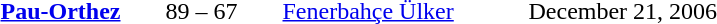<table style="text-align:center">
<tr>
<th width=160></th>
<th width=100></th>
<th width=160></th>
<th width=200></th>
</tr>
<tr>
<td align=right><strong><a href='#'>Pau-Orthez</a></strong> </td>
<td>89 – 67</td>
<td align=left> <a href='#'>Fenerbahçe Ülker</a></td>
<td align=left>December 21, 2006</td>
</tr>
</table>
